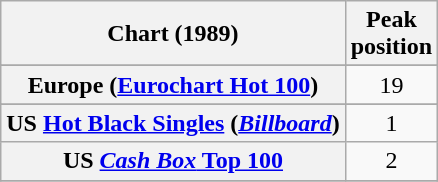<table class="wikitable sortable plainrowheaders" style="text-align:center">
<tr>
<th>Chart (1989)</th>
<th>Peak<br>position</th>
</tr>
<tr>
</tr>
<tr>
</tr>
<tr>
</tr>
<tr>
</tr>
<tr>
<th scope="row">Europe (<a href='#'>Eurochart Hot 100</a>)</th>
<td>19</td>
</tr>
<tr>
</tr>
<tr>
</tr>
<tr>
</tr>
<tr>
</tr>
<tr>
</tr>
<tr>
</tr>
<tr>
</tr>
<tr>
</tr>
<tr>
<th scope="row">US <a href='#'>Hot Black Singles</a> (<em><a href='#'>Billboard</a></em>)</th>
<td>1</td>
</tr>
<tr>
<th scope="row">US <a href='#'><em>Cash Box</em> Top 100</a></th>
<td>2</td>
</tr>
<tr>
</tr>
</table>
